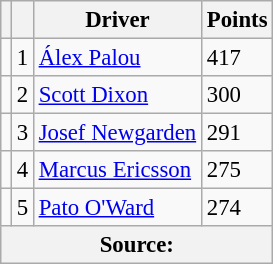<table class="wikitable" style="font-size: 95%;">
<tr>
<th scope="col"></th>
<th scope="col"></th>
<th scope="col">Driver</th>
<th scope="col">Points</th>
</tr>
<tr>
<td align="left"></td>
<td align="center">1</td>
<td> <a href='#'>Álex Palou</a></td>
<td align="left">417</td>
</tr>
<tr>
<td align="left"></td>
<td align="center">2</td>
<td> <a href='#'>Scott Dixon</a></td>
<td align="left">300</td>
</tr>
<tr>
<td align="left"></td>
<td align="center">3</td>
<td> <a href='#'>Josef Newgarden</a></td>
<td align="left">291</td>
</tr>
<tr>
<td align="left"></td>
<td align="center">4</td>
<td> <a href='#'>Marcus Ericsson</a></td>
<td align="left">275</td>
</tr>
<tr>
<td align="left"></td>
<td align="center">5</td>
<td> <a href='#'>Pato O'Ward</a></td>
<td align="left">274</td>
</tr>
<tr>
<th colspan=4>Source:</th>
</tr>
</table>
